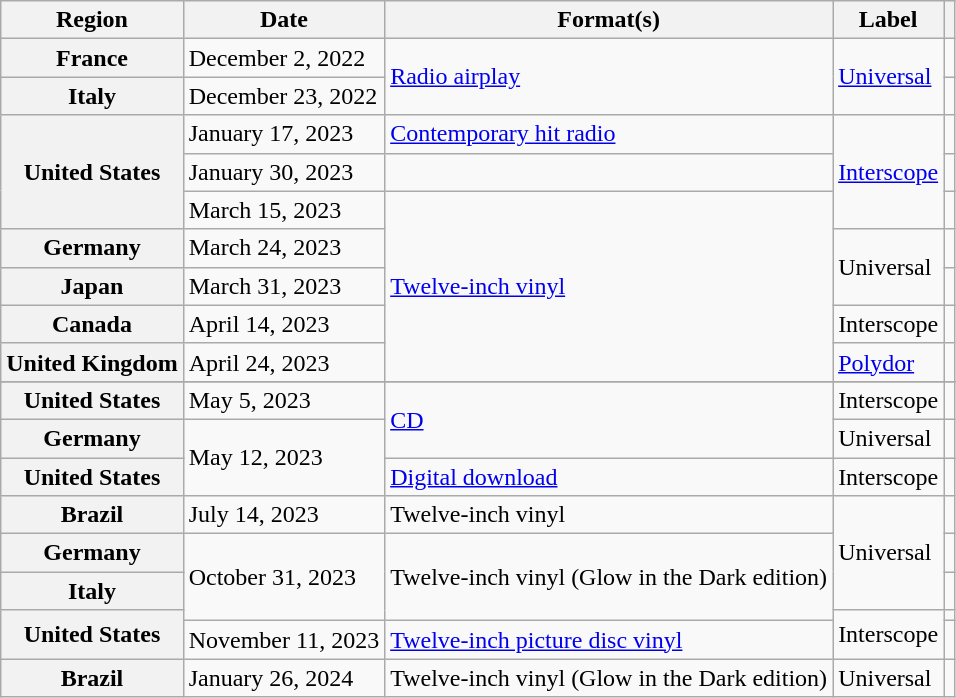<table class="wikitable plainrowheaders">
<tr>
<th scope="col">Region</th>
<th scope="col">Date</th>
<th scope="col">Format(s)</th>
<th scope="col">Label</th>
<th scope="col"></th>
</tr>
<tr>
<th scope="row">France</th>
<td>December 2, 2022</td>
<td rowspan="2"><a href='#'>Radio airplay</a></td>
<td rowspan="2"><a href='#'>Universal</a></td>
<td align="center"></td>
</tr>
<tr>
<th scope="row">Italy</th>
<td>December 23, 2022</td>
<td align="center"></td>
</tr>
<tr>
<th scope="row" rowspan="3">United States</th>
<td>January 17, 2023</td>
<td><a href='#'>Contemporary hit radio</a></td>
<td rowspan="3"><a href='#'>Interscope</a></td>
<td align="center"></td>
</tr>
<tr>
<td>January 30, 2023</td>
<td></td>
<td align="center"></td>
</tr>
<tr>
<td>March 15, 2023</td>
<td rowspan="5"><a href='#'>Twelve-inch vinyl</a></td>
<td align="center"></td>
</tr>
<tr>
<th scope="row">Germany</th>
<td rowspan="1">March 24, 2023</td>
<td rowspan="2">Universal</td>
<td align="center"></td>
</tr>
<tr>
<th scope="row">Japan</th>
<td>March 31, 2023</td>
<td align="center"></td>
</tr>
<tr>
<th scope="row">Canada</th>
<td>April 14, 2023</td>
<td>Interscope</td>
<td align="center"></td>
</tr>
<tr>
<th scope="row">United Kingdom</th>
<td>April 24, 2023</td>
<td><a href='#'>Polydor</a></td>
<td align="center"></td>
</tr>
<tr>
</tr>
<tr>
<th scope="row">United States</th>
<td>May 5, 2023</td>
<td rowspan="2"><a href='#'>CD</a></td>
<td>Interscope</td>
<td align="center"></td>
</tr>
<tr>
<th scope="row">Germany</th>
<td rowspan="2">May 12, 2023</td>
<td>Universal</td>
<td align="center"></td>
</tr>
<tr>
<th scope="row">United States</th>
<td><a href='#'>Digital download</a></td>
<td>Interscope</td>
<td align="center"></td>
</tr>
<tr>
<th scope="row">Brazil</th>
<td>July 14, 2023</td>
<td>Twelve-inch vinyl</td>
<td rowspan="3">Universal</td>
<td align="center"></td>
</tr>
<tr>
<th scope="row">Germany</th>
<td rowspan="3">October 31, 2023</td>
<td rowspan="3">Twelve-inch vinyl (Glow in the Dark edition)</td>
<td align="center"></td>
</tr>
<tr>
<th scope="row">Italy</th>
<td align="center"></td>
</tr>
<tr>
<th scope="row" rowspan="2">United States</th>
<td rowspan="2">Interscope</td>
<td align="center"></td>
</tr>
<tr>
<td>November 11, 2023</td>
<td><a href='#'>Twelve-inch picture disc vinyl</a></td>
<td align="center"></td>
</tr>
<tr>
<th scope="row">Brazil</th>
<td>January 26, 2024</td>
<td>Twelve-inch vinyl (Glow in the Dark edition)</td>
<td>Universal</td>
<td align="center"></td>
</tr>
</table>
